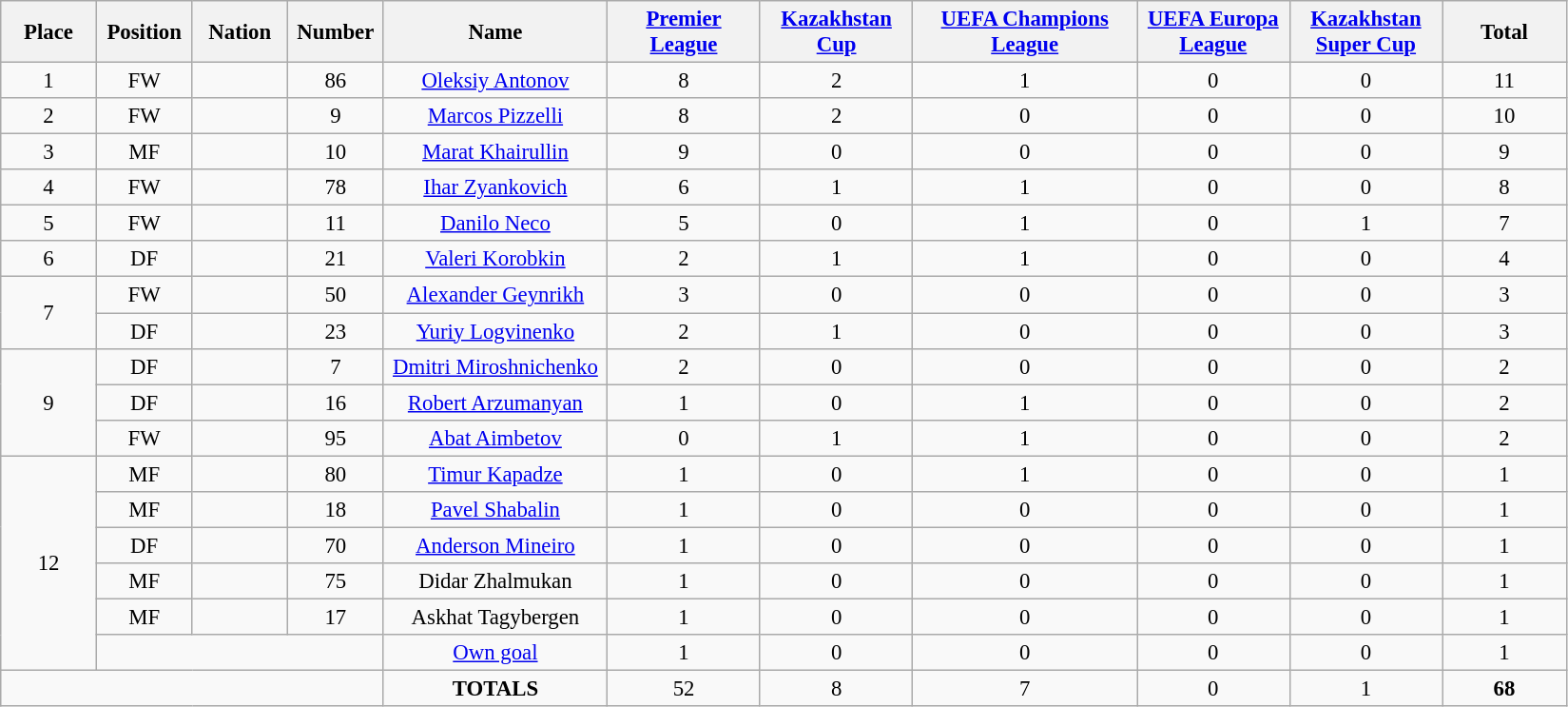<table class="wikitable" style="font-size: 95%; text-align: center;">
<tr>
<th width=60>Place</th>
<th width=60>Position</th>
<th width=60>Nation</th>
<th width=60>Number</th>
<th width=150>Name</th>
<th width=100><a href='#'>Premier League</a></th>
<th width=100><a href='#'>Kazakhstan Cup</a></th>
<th width=150><a href='#'>UEFA Champions League</a></th>
<th width=100><a href='#'>UEFA Europa League</a></th>
<th width=100><a href='#'>Kazakhstan Super Cup</a></th>
<th width=80><strong>Total</strong></th>
</tr>
<tr>
<td>1</td>
<td>FW</td>
<td></td>
<td>86</td>
<td><a href='#'>Oleksiy Antonov</a></td>
<td>8</td>
<td>2</td>
<td>1</td>
<td>0</td>
<td>0</td>
<td>11</td>
</tr>
<tr>
<td>2</td>
<td>FW</td>
<td></td>
<td>9</td>
<td><a href='#'>Marcos Pizzelli</a></td>
<td>8</td>
<td>2</td>
<td>0</td>
<td>0</td>
<td>0</td>
<td>10</td>
</tr>
<tr>
<td>3</td>
<td>MF</td>
<td></td>
<td>10</td>
<td><a href='#'>Marat Khairullin</a></td>
<td>9</td>
<td>0</td>
<td>0</td>
<td>0</td>
<td>0</td>
<td>9</td>
</tr>
<tr>
<td>4</td>
<td>FW</td>
<td></td>
<td>78</td>
<td><a href='#'>Ihar Zyankovich</a></td>
<td>6</td>
<td>1</td>
<td>1</td>
<td>0</td>
<td>0</td>
<td>8</td>
</tr>
<tr>
<td>5</td>
<td>FW</td>
<td></td>
<td>11</td>
<td><a href='#'>Danilo Neco</a></td>
<td>5</td>
<td>0</td>
<td>1</td>
<td>0</td>
<td>1</td>
<td>7</td>
</tr>
<tr>
<td>6</td>
<td>DF</td>
<td></td>
<td>21</td>
<td><a href='#'>Valeri Korobkin</a></td>
<td>2</td>
<td>1</td>
<td>1</td>
<td>0</td>
<td>0</td>
<td>4</td>
</tr>
<tr>
<td rowspan="2">7</td>
<td>FW</td>
<td></td>
<td>50</td>
<td><a href='#'>Alexander Geynrikh</a></td>
<td>3</td>
<td>0</td>
<td>0</td>
<td>0</td>
<td>0</td>
<td>3</td>
</tr>
<tr>
<td>DF</td>
<td></td>
<td>23</td>
<td><a href='#'>Yuriy Logvinenko</a></td>
<td>2</td>
<td>1</td>
<td>0</td>
<td>0</td>
<td>0</td>
<td>3</td>
</tr>
<tr>
<td rowspan="3">9</td>
<td>DF</td>
<td></td>
<td>7</td>
<td><a href='#'>Dmitri Miroshnichenko</a></td>
<td>2</td>
<td>0</td>
<td>0</td>
<td>0</td>
<td>0</td>
<td>2</td>
</tr>
<tr>
<td>DF</td>
<td></td>
<td>16</td>
<td><a href='#'>Robert Arzumanyan</a></td>
<td>1</td>
<td>0</td>
<td>1</td>
<td>0</td>
<td>0</td>
<td>2</td>
</tr>
<tr>
<td>FW</td>
<td></td>
<td>95</td>
<td><a href='#'>Abat Aimbetov</a></td>
<td>0</td>
<td>1</td>
<td>1</td>
<td>0</td>
<td>0</td>
<td>2</td>
</tr>
<tr>
<td rowspan="6">12</td>
<td>MF</td>
<td></td>
<td>80</td>
<td><a href='#'>Timur Kapadze</a></td>
<td>1</td>
<td>0</td>
<td>1</td>
<td>0</td>
<td>0</td>
<td>1</td>
</tr>
<tr>
<td>MF</td>
<td></td>
<td>18</td>
<td><a href='#'>Pavel Shabalin</a></td>
<td>1</td>
<td>0</td>
<td>0</td>
<td>0</td>
<td>0</td>
<td>1</td>
</tr>
<tr>
<td>DF</td>
<td></td>
<td>70</td>
<td><a href='#'>Anderson Mineiro</a></td>
<td>1</td>
<td>0</td>
<td>0</td>
<td>0</td>
<td>0</td>
<td>1</td>
</tr>
<tr>
<td>MF</td>
<td></td>
<td>75</td>
<td>Didar Zhalmukan</td>
<td>1</td>
<td>0</td>
<td>0</td>
<td>0</td>
<td>0</td>
<td>1</td>
</tr>
<tr>
<td>MF</td>
<td></td>
<td>17</td>
<td>Askhat Tagybergen</td>
<td>1</td>
<td>0</td>
<td>0</td>
<td>0</td>
<td>0</td>
<td>1</td>
</tr>
<tr>
<td colspan="3"></td>
<td><a href='#'>Own goal</a></td>
<td>1</td>
<td>0</td>
<td>0</td>
<td>0</td>
<td>0</td>
<td>1</td>
</tr>
<tr>
<td colspan="4"></td>
<td><strong>TOTALS</strong></td>
<td>52</td>
<td>8</td>
<td>7</td>
<td>0</td>
<td>1</td>
<td><strong>68</strong></td>
</tr>
</table>
